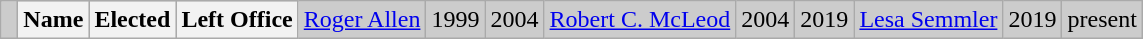<table class="wikitable">
<tr bgcolor="CCCCCC">
<td> </td>
<th><strong>Name </strong></th>
<th><strong>Elected</strong></th>
<th><strong>Left Office</strong><br></th>
<td><a href='#'>Roger Allen</a></td>
<td>1999</td>
<td>2004<br></td>
<td><a href='#'>Robert C. McLeod</a></td>
<td>2004</td>
<td>2019<br></td>
<td><a href='#'>Lesa Semmler</a></td>
<td>2019</td>
<td>present</td>
</tr>
</table>
